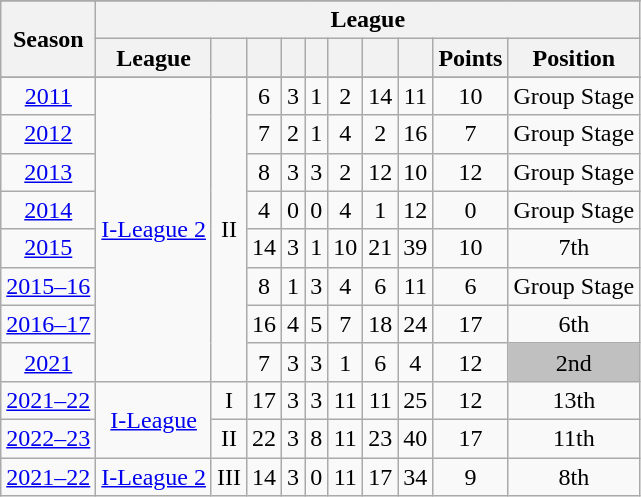<table class="wikitable sortable" style="text-align: center">
<tr>
</tr>
<tr>
<th scope="col" rowspan="2">Season</th>
<th colspan=10 class="unsortable">League</th>
</tr>
<tr>
<th>League</th>
<th></th>
<th></th>
<th></th>
<th></th>
<th></th>
<th></th>
<th></th>
<th>Points</th>
<th>Position</th>
</tr>
<tr>
</tr>
<tr>
<td><a href='#'>2011</a></td>
<td rowspan="8"><a href='#'>I-League 2</a></td>
<td rowspan="8">II</td>
<td>6</td>
<td>3</td>
<td>1</td>
<td>2</td>
<td>14</td>
<td>11</td>
<td>10</td>
<td>Group Stage</td>
</tr>
<tr>
<td><a href='#'>2012</a></td>
<td>7</td>
<td>2</td>
<td>1</td>
<td>4</td>
<td>2</td>
<td>16</td>
<td>7</td>
<td>Group Stage</td>
</tr>
<tr>
<td><a href='#'>2013</a></td>
<td>8</td>
<td>3</td>
<td>3</td>
<td>2</td>
<td>12</td>
<td>10</td>
<td>12</td>
<td>Group Stage</td>
</tr>
<tr>
<td><a href='#'>2014</a></td>
<td>4</td>
<td>0</td>
<td>0</td>
<td>4</td>
<td>1</td>
<td>12</td>
<td>0</td>
<td>Group Stage</td>
</tr>
<tr>
<td><a href='#'>2015</a></td>
<td>14</td>
<td>3</td>
<td>1</td>
<td>10</td>
<td>21</td>
<td>39</td>
<td>10</td>
<td>7th</td>
</tr>
<tr>
<td><a href='#'>2015–16</a></td>
<td>8</td>
<td>1</td>
<td>3</td>
<td>4</td>
<td>6</td>
<td>11</td>
<td>6</td>
<td>Group Stage</td>
</tr>
<tr>
<td><a href='#'>2016–17</a></td>
<td>16</td>
<td>4</td>
<td>5</td>
<td>7</td>
<td>18</td>
<td>24</td>
<td>17</td>
<td>6th</td>
</tr>
<tr>
<td><a href='#'>2021</a></td>
<td>7</td>
<td>3</td>
<td>3</td>
<td>1</td>
<td>6</td>
<td>4</td>
<td>12</td>
<td bgcolor="silver">2nd </td>
</tr>
<tr>
<td><a href='#'>2021–22</a></td>
<td rowspan="2"><a href='#'>I-League</a></td>
<td>I</td>
<td>17</td>
<td>3</td>
<td>3</td>
<td>11</td>
<td>11</td>
<td>25</td>
<td>12</td>
<td>13th</td>
</tr>
<tr>
<td><a href='#'>2022–23</a></td>
<td>II</td>
<td>22</td>
<td>3</td>
<td>8</td>
<td>11</td>
<td>23</td>
<td>40</td>
<td>17</td>
<td>11th </td>
</tr>
<tr>
<td><a href='#'>2021–22</a></td>
<td><a href='#'>I-League 2</a></td>
<td>III</td>
<td>14</td>
<td>3</td>
<td>0</td>
<td>11</td>
<td>17</td>
<td>34</td>
<td>9</td>
<td>8th </td>
</tr>
</table>
